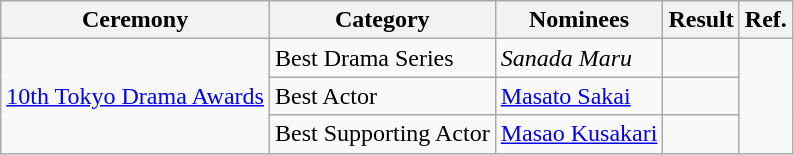<table class="wikitable sortable">
<tr>
<th>Ceremony</th>
<th>Category</th>
<th>Nominees</th>
<th>Result</th>
<th class="unsortable">Ref.</th>
</tr>
<tr>
<td rowspan="3"><a href='#'>10th Tokyo Drama Awards</a></td>
<td>Best Drama Series</td>
<td><em>Sanada Maru</em></td>
<td></td>
<td rowspan="3"></td>
</tr>
<tr>
<td>Best Actor</td>
<td><a href='#'>Masato Sakai</a></td>
<td></td>
</tr>
<tr>
<td>Best Supporting Actor</td>
<td><a href='#'>Masao Kusakari</a></td>
<td></td>
</tr>
</table>
